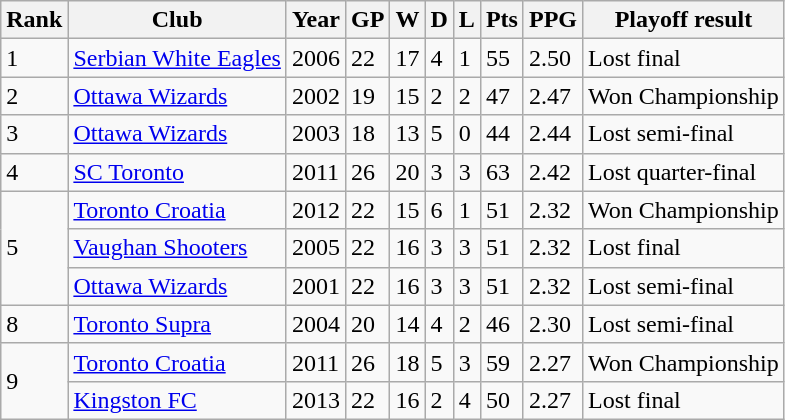<table class="wikitable sortable">
<tr>
<th>Rank</th>
<th>Club</th>
<th>Year</th>
<th>GP</th>
<th>W</th>
<th>D</th>
<th>L</th>
<th>Pts</th>
<th>PPG</th>
<th>Playoff result</th>
</tr>
<tr>
<td>1</td>
<td><a href='#'>Serbian White Eagles</a></td>
<td>2006</td>
<td>22</td>
<td>17</td>
<td>4</td>
<td>1</td>
<td>55</td>
<td>2.50</td>
<td>Lost final</td>
</tr>
<tr>
<td>2</td>
<td><a href='#'>Ottawa Wizards</a></td>
<td>2002</td>
<td>19</td>
<td>15</td>
<td>2</td>
<td>2</td>
<td>47</td>
<td>2.47</td>
<td>Won Championship</td>
</tr>
<tr>
<td>3</td>
<td><a href='#'>Ottawa Wizards</a></td>
<td>2003</td>
<td>18</td>
<td>13</td>
<td>5</td>
<td>0</td>
<td>44</td>
<td>2.44</td>
<td>Lost semi-final</td>
</tr>
<tr>
<td>4</td>
<td><a href='#'>SC Toronto</a></td>
<td>2011</td>
<td>26</td>
<td>20</td>
<td>3</td>
<td>3</td>
<td>63</td>
<td>2.42</td>
<td>Lost quarter-final</td>
</tr>
<tr>
<td rowspan="3">5</td>
<td><a href='#'>Toronto Croatia</a></td>
<td>2012</td>
<td>22</td>
<td>15</td>
<td>6</td>
<td>1</td>
<td>51</td>
<td>2.32</td>
<td>Won Championship</td>
</tr>
<tr>
<td><a href='#'>Vaughan Shooters</a></td>
<td>2005</td>
<td>22</td>
<td>16</td>
<td>3</td>
<td>3</td>
<td>51</td>
<td>2.32</td>
<td>Lost final</td>
</tr>
<tr>
<td><a href='#'>Ottawa Wizards</a></td>
<td>2001</td>
<td>22</td>
<td>16</td>
<td>3</td>
<td>3</td>
<td>51</td>
<td>2.32</td>
<td>Lost semi-final</td>
</tr>
<tr>
<td>8</td>
<td><a href='#'>Toronto Supra</a></td>
<td>2004</td>
<td>20</td>
<td>14</td>
<td>4</td>
<td>2</td>
<td>46</td>
<td>2.30</td>
<td>Lost semi-final</td>
</tr>
<tr>
<td rowspan="2">9</td>
<td><a href='#'>Toronto Croatia</a></td>
<td>2011</td>
<td>26</td>
<td>18</td>
<td>5</td>
<td>3</td>
<td>59</td>
<td>2.27</td>
<td>Won Championship</td>
</tr>
<tr>
<td><a href='#'>Kingston FC</a></td>
<td>2013</td>
<td>22</td>
<td>16</td>
<td>2</td>
<td>4</td>
<td>50</td>
<td>2.27</td>
<td>Lost final</td>
</tr>
</table>
